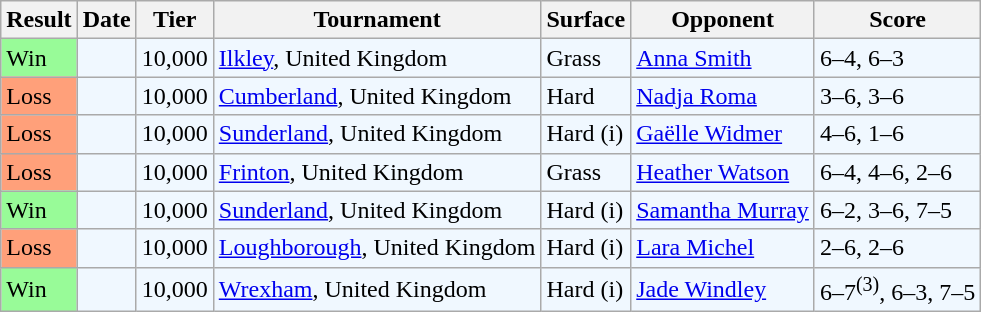<table class="sortable wikitable">
<tr>
<th>Result</th>
<th>Date</th>
<th>Tier</th>
<th>Tournament</th>
<th>Surface</th>
<th>Opponent</th>
<th class="unsortable">Score</th>
</tr>
<tr bgcolor=#f0f8ff>
<td style="background:#98fb98;">Win</td>
<td></td>
<td>10,000</td>
<td><a href='#'>Ilkley</a>, United Kingdom</td>
<td>Grass</td>
<td> <a href='#'>Anna Smith</a></td>
<td>6–4, 6–3</td>
</tr>
<tr bgcolor=#f0f8ff>
<td style="background:#ffa07a;">Loss</td>
<td></td>
<td>10,000</td>
<td><a href='#'>Cumberland</a>, United Kingdom</td>
<td>Hard</td>
<td> <a href='#'>Nadja Roma</a></td>
<td>3–6, 3–6</td>
</tr>
<tr bgcolor=#f0f8ff>
<td style="background:#ffa07a;">Loss</td>
<td></td>
<td>10,000</td>
<td><a href='#'>Sunderland</a>, United Kingdom</td>
<td>Hard (i)</td>
<td> <a href='#'>Gaëlle Widmer</a></td>
<td>4–6, 1–6</td>
</tr>
<tr bgcolor=#f0f8ff>
<td style="background:#ffa07a;">Loss</td>
<td></td>
<td>10,000</td>
<td><a href='#'>Frinton</a>, United Kingdom</td>
<td>Grass</td>
<td> <a href='#'>Heather Watson</a></td>
<td>6–4, 4–6, 2–6</td>
</tr>
<tr bgcolor=#f0f8ff>
<td style="background:#98fb98;">Win</td>
<td></td>
<td>10,000</td>
<td><a href='#'>Sunderland</a>, United Kingdom</td>
<td>Hard (i)</td>
<td> <a href='#'>Samantha Murray</a></td>
<td>6–2, 3–6, 7–5</td>
</tr>
<tr bgcolor=#f0f8ff>
<td style="background:#ffa07a;">Loss</td>
<td></td>
<td>10,000</td>
<td><a href='#'>Loughborough</a>, United Kingdom</td>
<td>Hard (i)</td>
<td> <a href='#'>Lara Michel</a></td>
<td>2–6, 2–6</td>
</tr>
<tr bgcolor=#f0f8ff>
<td style="background:#98fb98;">Win</td>
<td></td>
<td>10,000</td>
<td><a href='#'>Wrexham</a>, United Kingdom</td>
<td>Hard (i)</td>
<td> <a href='#'>Jade Windley</a></td>
<td>6–7<sup>(3)</sup>, 6–3, 7–5</td>
</tr>
</table>
